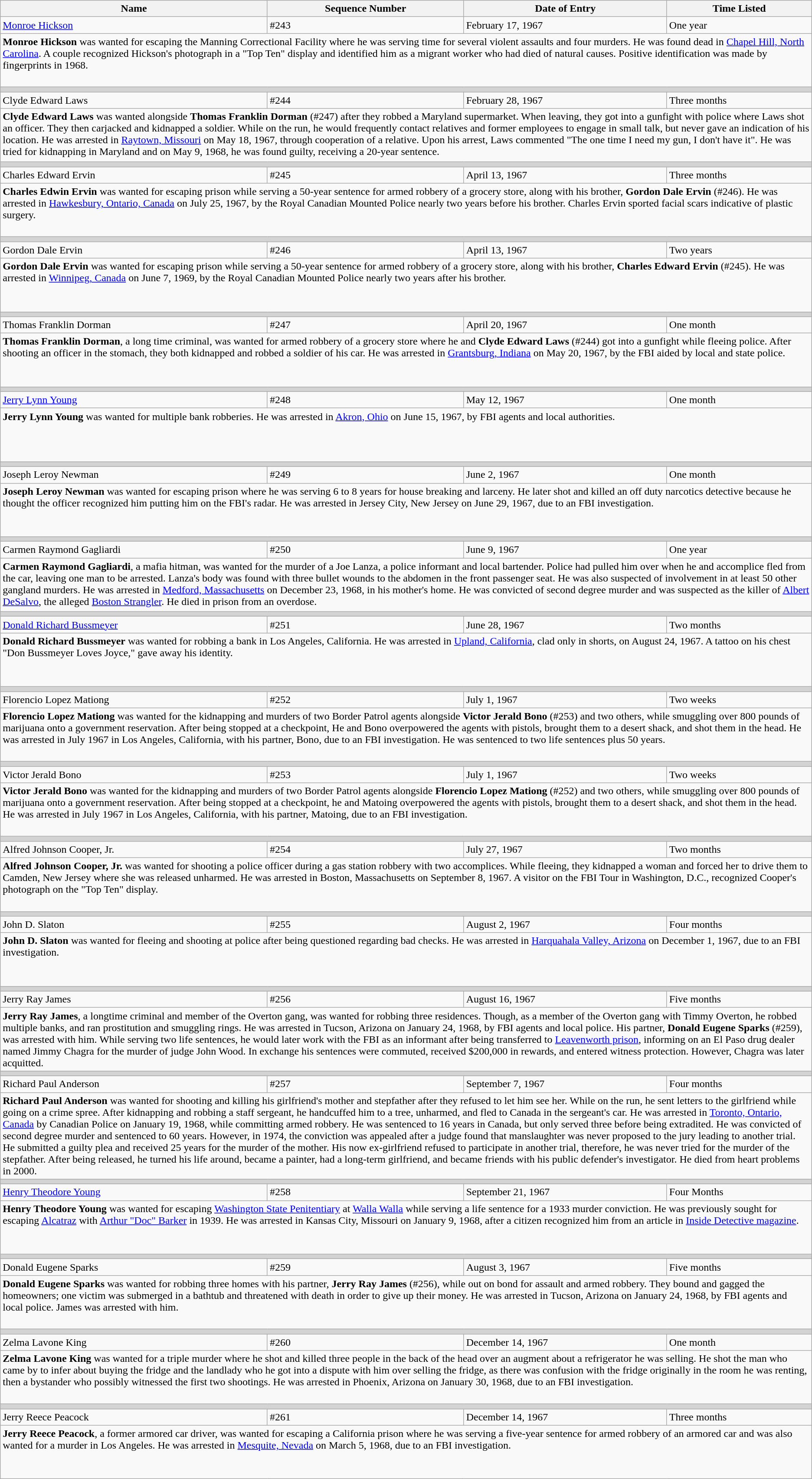<table class="wikitable">
<tr>
<th>Name</th>
<th>Sequence Number</th>
<th>Date of Entry</th>
<th>Time Listed</th>
</tr>
<tr>
<td height="10"><a href='#'>Monroe Hickson</a></td>
<td>#243</td>
<td>February 17, 1967</td>
<td>One year</td>
</tr>
<tr>
<td colspan="4" height="75" valign="top"><strong>Monroe Hickson</strong> was wanted for escaping the Manning Correctional Facility where he was serving time for several violent assaults and four murders. He was found dead in <a href='#'>Chapel Hill, North Carolina</a>. A couple recognized Hickson's photograph in a "Top Ten" display and identified him as a migrant worker who had died of natural causes. Positive identification was made by fingerprints in 1968.</td>
</tr>
<tr>
<td colspan="4" style="background-color:lightgrey;"></td>
</tr>
<tr>
<td height="10">Clyde Edward Laws</td>
<td>#244</td>
<td>February 28, 1967</td>
<td>Three months</td>
</tr>
<tr>
<td colspan="4" height="75" valign="top"><strong>Clyde Edward Laws</strong> was wanted alongside <strong>Thomas Franklin Dorman</strong> (#247) after they robbed a Maryland supermarket. When leaving, they got into a gunfight with police where Laws shot an officer. They then carjacked and kidnapped a soldier. While on the run, he would frequently contact relatives and former employees to engage in small talk, but never gave an indication of his location. He was arrested in <a href='#'>Raytown, Missouri</a> on May 18, 1967, through cooperation of a relative. Upon his arrest, Laws commented "The one time I need my gun, I don't have it". He was tried for kidnapping in Maryland and on May 9, 1968, he was found guilty, receiving a 20-year sentence.</td>
</tr>
<tr>
<td colspan="4" style="background-color:lightgrey;"></td>
</tr>
<tr>
<td height="10">Charles Edward Ervin</td>
<td>#245</td>
<td>April 13, 1967</td>
<td>Three months</td>
</tr>
<tr>
<td colspan="4" height="75" valign="top"><strong>Charles Edwin Ervin</strong> was wanted for escaping prison while serving a 50-year sentence for armed robbery of a grocery store, along with his brother, <strong>Gordon Dale Ervin</strong> (#246). He was arrested in <a href='#'>Hawkesbury, Ontario, Canada</a> on July 25, 1967, by the Royal Canadian Mounted Police nearly two years before his brother. Charles Ervin sported facial scars indicative of plastic surgery.</td>
</tr>
<tr>
<td colspan="4" style="background-color:lightgrey;"></td>
</tr>
<tr>
<td height="10">Gordon Dale Ervin</td>
<td>#246</td>
<td>April 13, 1967</td>
<td>Two years</td>
</tr>
<tr>
<td colspan="4" height="75" valign="top"><strong>Gordon Dale Ervin</strong> was wanted for escaping prison while serving a 50-year sentence for armed robbery of a grocery store, along with his brother, <strong>Charles Edward Ervin</strong> (#245). He was arrested in <a href='#'>Winnipeg, Canada</a> on June 7, 1969, by the Royal Canadian Mounted Police nearly two years after his brother.</td>
</tr>
<tr>
<td colspan="4" style="background-color:lightgrey;"></td>
</tr>
<tr>
<td height="10">Thomas Franklin Dorman</td>
<td>#247</td>
<td>April 20, 1967</td>
<td>One month</td>
</tr>
<tr>
<td colspan="4" height="75" valign="top"><strong>Thomas Franklin Dorman</strong>, a long time criminal, was wanted for armed robbery of a grocery store where he and <strong>Clyde Edward Laws</strong> (#244) got into a gunfight while fleeing police. After shooting an officer in the stomach, they both kidnapped and robbed a soldier of his car. He was arrested in <a href='#'>Grantsburg, Indiana</a> on May 20, 1967, by the FBI aided by local and state police.</td>
</tr>
<tr>
<td colspan="4" style="background-color:lightgrey;"></td>
</tr>
<tr>
<td height="10"><a href='#'>Jerry Lynn Young</a></td>
<td>#248</td>
<td>May 12, 1967</td>
<td>One month</td>
</tr>
<tr>
<td colspan="4" height="75" valign="top"><strong>Jerry Lynn Young</strong> was wanted for multiple bank robberies. He was arrested in <a href='#'>Akron, Ohio</a> on June 15, 1967, by FBI agents and local authorities.</td>
</tr>
<tr>
<td colspan="4" style="background-color:lightgrey;"></td>
</tr>
<tr>
<td height="10">Joseph Leroy Newman</td>
<td>#249</td>
<td>June 2, 1967</td>
<td>One month</td>
</tr>
<tr>
<td colspan="4" height="75" valign="top"><strong>Joseph Leroy Newman</strong> was wanted for escaping prison where he was serving 6 to 8 years for house breaking and larceny. He later shot and killed an off duty narcotics detective because he thought the officer recognized him putting him on the FBI's radar. He was arrested in Jersey City, New Jersey on June 29, 1967, due to an FBI investigation.</td>
</tr>
<tr>
<td colspan="4" style="background-color:lightgrey;"></td>
</tr>
<tr>
<td height="10">Carmen Raymond Gagliardi</td>
<td>#250</td>
<td>June 9, 1967</td>
<td>One year</td>
</tr>
<tr>
<td colspan="4" height="75" valign="top"><strong>Carmen Raymond Gagliardi</strong>, a mafia hitman, was wanted for the murder of a Joe Lanza, a police informant and local bartender. Police had pulled him over when he and accomplice fled from the car, leaving one man to be arrested. Lanza's body was found with three bullet wounds to the abdomen in the front passenger seat. He was also suspected of involvement in at least 50 other gangland murders. He was arrested in <a href='#'>Medford, Massachusetts</a> on December 23, 1968, in his mother's home. He was convicted of second degree murder and was suspected as the killer of <a href='#'>Albert DeSalvo</a>, the alleged <a href='#'>Boston Strangler</a>. He died in prison from an overdose.</td>
</tr>
<tr>
<td colspan="4" style="background-color:lightgrey;"></td>
</tr>
<tr>
<td height="10"><a href='#'>Donald Richard Bussmeyer</a></td>
<td>#251</td>
<td>June 28, 1967</td>
<td>Two months</td>
</tr>
<tr>
<td colspan="4" height="75" valign="top"><strong>Donald Richard Bussmeyer</strong> was wanted for robbing a bank in Los Angeles, California. He was arrested in <a href='#'>Upland, California</a>, clad only in shorts, on August 24, 1967. A tattoo on his chest "Don Bussmeyer Loves Joyce," gave away his identity.</td>
</tr>
<tr>
<td colspan="4" style="background-color:lightgrey;"></td>
</tr>
<tr>
<td height="10">Florencio Lopez Mationg</td>
<td>#252</td>
<td>July 1, 1967</td>
<td>Two weeks</td>
</tr>
<tr>
<td colspan="4" height="75" valign="top"><strong>Florencio Lopez Mationg</strong> was wanted for the kidnapping and murders of two Border Patrol agents alongside <strong>Victor Jerald Bono</strong> (#253) and two others, while smuggling over 800 pounds of marijuana onto a government reservation. After being stopped at a checkpoint, He and Bono overpowered the agents with pistols, brought them to a desert shack, and shot them in the head. He was arrested in July 1967 in Los Angeles, California, with his partner, Bono, due to an FBI investigation. He was sentenced to two life sentences plus 50 years.</td>
</tr>
<tr>
<td colspan="4" style="background-color:lightgrey;"></td>
</tr>
<tr>
<td height="10">Victor Jerald Bono</td>
<td>#253</td>
<td>July 1, 1967</td>
<td>Two weeks</td>
</tr>
<tr>
<td colspan="4" height="75" valign="top"><strong>Victor Jerald Bono</strong> was wanted for the kidnapping and murders of two Border Patrol agents alongside <strong>Florencio Lopez Mationg</strong> (#252) and two others, while smuggling over 800 pounds of marijuana onto a government reservation. After being stopped at a checkpoint, he and Matoing overpowered the agents with pistols, brought them to a desert shack, and shot them in the head. He was arrested in July 1967 in Los Angeles, California, with his partner, Matoing, due to an FBI investigation.</td>
</tr>
<tr>
<td colspan="4" style="background-color:lightgrey;"></td>
</tr>
<tr>
<td height="10">Alfred Johnson Cooper, Jr.</td>
<td>#254</td>
<td>July 27, 1967</td>
<td>Two months</td>
</tr>
<tr>
<td colspan="4" height="75" valign="top"><strong>Alfred Johnson Cooper, Jr.</strong> was wanted for shooting a police officer during a gas station robbery with two accomplices. While fleeing, they kidnapped a woman and forced her to drive them to Camden, New Jersey where she was released unharmed. He was arrested in Boston, Massachusetts on September 8, 1967. A visitor on the FBI Tour in Washington, D.C., recognized Cooper's photograph on the "Top Ten" display.</td>
</tr>
<tr>
<td colspan="4" style="background-color:lightgrey;"></td>
</tr>
<tr>
<td height="10">John D. Slaton</td>
<td>#255</td>
<td>August 2, 1967</td>
<td>Four months</td>
</tr>
<tr>
<td colspan="4" height="75" valign="top"><strong>John D. Slaton</strong> was wanted for fleeing and shooting at police after being questioned regarding bad checks. He was arrested in <a href='#'>Harquahala Valley, Arizona</a> on December 1, 1967, due to an FBI investigation.</td>
</tr>
<tr>
<td colspan="4" style="background-color:lightgrey;"></td>
</tr>
<tr>
<td height="10">Jerry Ray James</td>
<td>#256</td>
<td>August 16, 1967</td>
<td>Five months</td>
</tr>
<tr>
<td colspan="4" height="75" valign="top"><strong>Jerry Ray James</strong>, a longtime criminal and member of the Overton gang, was wanted for robbing three residences. Though, as a member of the Overton gang with Timmy Overton, he robbed multiple banks, and ran prostitution and smuggling rings. He was arrested in Tucson, Arizona on January 24, 1968, by FBI agents and local police. His partner, <strong>Donald Eugene Sparks</strong> (#259), was arrested with him. While serving two life sentences, he would later work with the FBI as an informant after being transferred to <a href='#'>Leavenworth prison</a>, informing on an El Paso drug dealer named Jimmy Chagra for the murder of judge John Wood. In exchange his sentences were commuted, received $200,000 in rewards, and entered witness protection. However, Chagra was later acquitted.</td>
</tr>
<tr>
<td colspan="4" style="background-color:lightgrey;"></td>
</tr>
<tr>
<td height="10">Richard Paul Anderson</td>
<td>#257</td>
<td>September 7, 1967</td>
<td>Four months</td>
</tr>
<tr>
<td colspan="4" height="75" valign="top"><strong>Richard Paul Anderson</strong> was wanted for shooting and killing his girlfriend's mother and stepfather after they refused to let him see her. While on the run, he sent letters to the girlfriend while going on a crime spree. After kidnapping and robbing a staff sergeant, he handcuffed him to a tree, unharmed, and fled to Canada in the sergeant's car. He was arrested in <a href='#'>Toronto, Ontario, Canada</a> by Canadian Police on January 19, 1968, while committing armed robbery. He was sentenced to 16 years in Canada, but only served three before being extradited. He was convicted of second degree murder and sentenced to 60 years. However, in 1974, the conviction was appealed after a judge found that manslaughter was never proposed to the jury leading to another trial. He submitted a guilty plea and received 25 years for the murder of the mother. His now ex-girlfriend refused to participate in another trial, therefore, he was never tried for the murder of the stepfather. After being released, he turned his life around, became a painter, had a long-term girlfriend, and became friends with his public defender's investigator. He died from heart problems in 2000.</td>
</tr>
<tr>
<td colspan="4" style="background-color:lightgrey;"></td>
</tr>
<tr>
<td height="10"><a href='#'>Henry Theodore Young</a></td>
<td>#258</td>
<td>September 21, 1967</td>
<td>Four Months</td>
</tr>
<tr>
<td colspan="4" height="75" valign="top"><strong>Henry Theodore Young</strong> was wanted for escaping <a href='#'>Washington State Penitentiary</a> at <a href='#'>Walla Walla</a> while serving a life sentence for a 1933 murder conviction. He was previously sought for escaping <a href='#'>Alcatraz</a> with <a href='#'>Arthur "Doc" Barker</a> in 1939. He was arrested in Kansas City, Missouri on January 9, 1968, after a citizen recognized him from an article in <a href='#'>Inside Detective magazine</a>.</td>
</tr>
<tr>
<td colspan="4" style="background-color:lightgrey;"></td>
</tr>
<tr>
<td height="10">Donald Eugene Sparks</td>
<td>#259</td>
<td>August 3, 1967</td>
<td>Five months</td>
</tr>
<tr>
<td colspan="4" height="75" valign="top"><strong>Donald Eugene Sparks</strong> was wanted for robbing three homes with his partner, <strong>Jerry Ray James</strong> (#256), while out on bond for assault and armed robbery. They bound and gagged the homeowners; one victim was submerged in a bathtub and threatened with death in order to give up their money. He was arrested in Tucson, Arizona on January 24, 1968, by FBI agents and local police. James was arrested with him.</td>
</tr>
<tr>
<td colspan="4" style="background-color:lightgrey;"></td>
</tr>
<tr>
<td height="10">Zelma Lavone King</td>
<td>#260</td>
<td>December 14, 1967</td>
<td>One month</td>
</tr>
<tr>
<td colspan="4" height="75" valign="top"><strong>Zelma Lavone King</strong> was wanted for a triple murder where he shot and killed three people in the back of the head over an augment about a refrigerator he was selling. He shot the man who came by to infer about buying the fridge and the landlady who he got into a dispute with him over selling the fridge, as there was confusion with the fridge originally in the room he was renting, then a bystander who possibly witnessed the first two shootings. He was arrested in Phoenix, Arizona on January 30, 1968, due to an FBI investigation.</td>
</tr>
<tr>
<td colspan="4" style="background-color:lightgrey;"></td>
</tr>
<tr>
<td height="10">Jerry Reece Peacock</td>
<td>#261</td>
<td>December 14, 1967</td>
<td>Three months</td>
</tr>
<tr>
<td colspan="4" height="75" valign="top"><strong>Jerry Reece Peacock</strong>, a former armored car driver, was wanted for escaping a California prison where he was serving a five-year sentence for armed robbery of an armored car and was also wanted for a murder in Los Angeles. He was arrested in <a href='#'>Mesquite, Nevada</a> on March 5, 1968, due to an FBI investigation.</td>
</tr>
</table>
